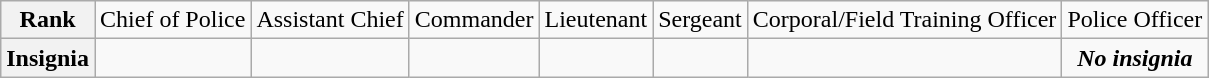<table class="wikitable">
<tr style="text-align:center;">
<th>Rank</th>
<td>Chief of Police</td>
<td>Assistant Chief</td>
<td>Commander</td>
<td>Lieutenant</td>
<td>Sergeant</td>
<td>Corporal/Field Training Officer</td>
<td>Police Officer</td>
</tr>
<tr style="text-align:center;">
<th>Insignia</th>
<td></td>
<td></td>
<td></td>
<td></td>
<td></td>
<td></td>
<td><strong><em>No insignia</em></strong></td>
</tr>
</table>
